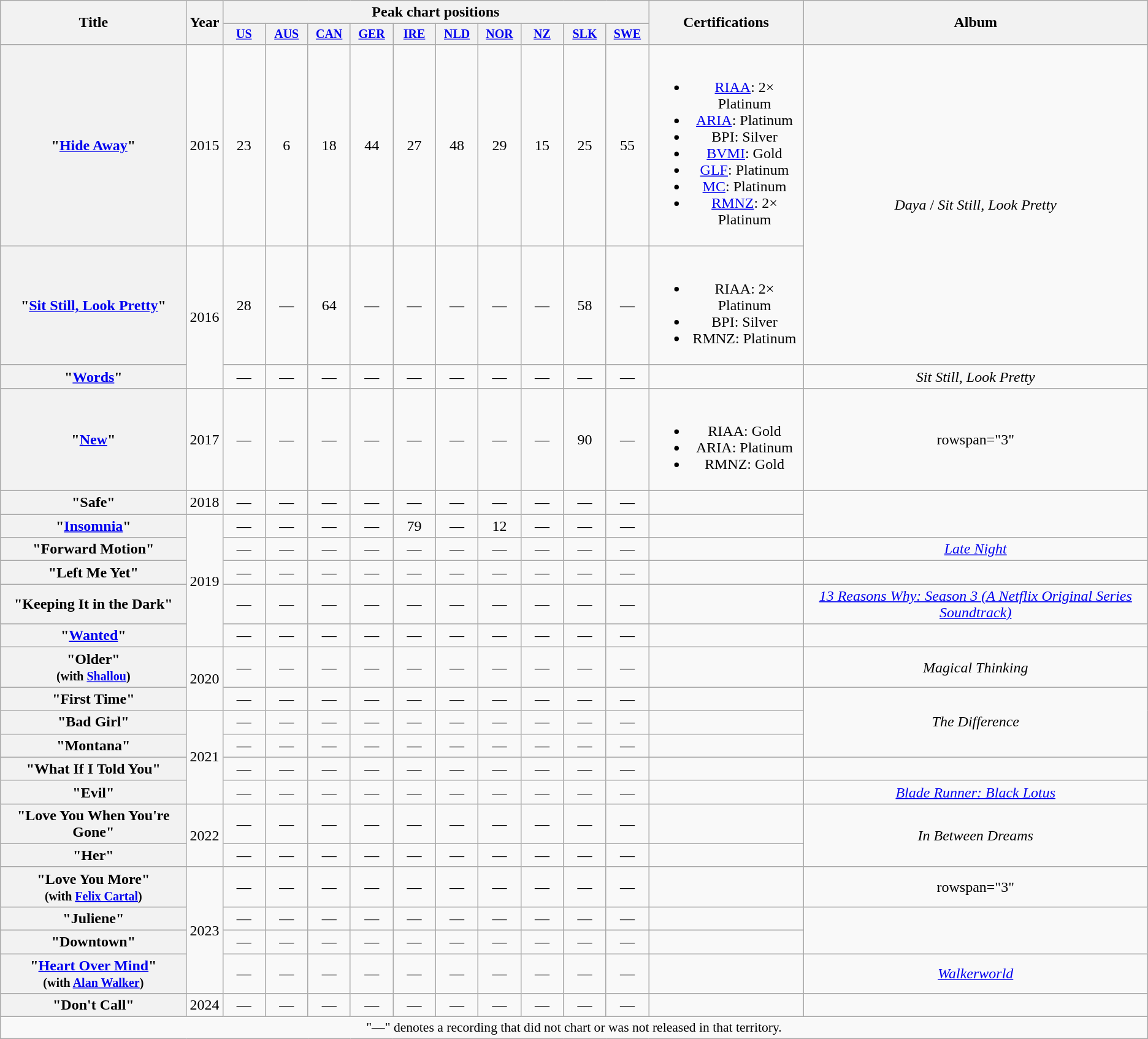<table class="wikitable plainrowheaders" style="text-align:center;">
<tr>
<th scope="col" rowspan="2">Title</th>
<th scope="col" rowspan="2">Year</th>
<th scope="col" colspan="10">Peak chart positions</th>
<th scope="col" rowspan="2">Certifications</th>
<th scope="col" rowspan="2">Album</th>
</tr>
<tr style="font-size:smaller;">
<th scope="col" style="width:3em;"><a href='#'>US</a><br></th>
<th scope="col" style="width:3em;"><a href='#'>AUS</a><br></th>
<th scope="col" style="width:3em;"><a href='#'>CAN</a><br></th>
<th scope="col" style="width:3em;"><a href='#'>GER</a><br></th>
<th scope="col" style="width:3em;"><a href='#'>IRE</a><br></th>
<th scope="col" style="width:3em;"><a href='#'>NLD</a><br></th>
<th scope="col" style="width:3em;"><a href='#'>NOR</a><br></th>
<th scope="col" style="width:3em;"><a href='#'>NZ</a><br></th>
<th scope="col" style="width:3em;"><a href='#'>SLK</a><br></th>
<th scope="col" style="width:3em;"><a href='#'>SWE</a><br></th>
</tr>
<tr>
<th scope="row">"<a href='#'>Hide Away</a>"</th>
<td>2015</td>
<td>23</td>
<td>6</td>
<td>18</td>
<td>44</td>
<td>27<br></td>
<td>48</td>
<td>29</td>
<td>15</td>
<td>25</td>
<td>55</td>
<td><br><ul><li><a href='#'>RIAA</a>: 2× Platinum</li><li><a href='#'>ARIA</a>: Platinum</li><li>BPI: Silver</li><li><a href='#'>BVMI</a>: Gold</li><li><a href='#'>GLF</a>: Platinum</li><li><a href='#'>MC</a>: Platinum</li><li><a href='#'>RMNZ</a>: 2× Platinum</li></ul></td>
<td rowspan="2"><em>Daya</em> / <em>Sit Still, Look Pretty</em></td>
</tr>
<tr>
<th scope="row">"<a href='#'>Sit Still, Look Pretty</a>"</th>
<td rowspan="2">2016</td>
<td>28</td>
<td>—</td>
<td>64</td>
<td>—</td>
<td>—</td>
<td>—</td>
<td>—</td>
<td>—</td>
<td>58</td>
<td>—</td>
<td><br><ul><li>RIAA: 2× Platinum</li><li>BPI: Silver</li><li>RMNZ: Platinum</li></ul></td>
</tr>
<tr>
<th scope="row">"<a href='#'>Words</a>"</th>
<td>—</td>
<td>—</td>
<td>—</td>
<td>—</td>
<td>—</td>
<td>—</td>
<td>—</td>
<td>—</td>
<td>—</td>
<td>—</td>
<td></td>
<td><em>Sit Still, Look Pretty</em></td>
</tr>
<tr>
<th scope="row">"<a href='#'>New</a>"</th>
<td>2017</td>
<td>—</td>
<td>—</td>
<td>—</td>
<td>—</td>
<td>—</td>
<td>—</td>
<td>—</td>
<td>—</td>
<td>90</td>
<td>—</td>
<td><br><ul><li>RIAA: Gold</li><li>ARIA: Platinum</li><li>RMNZ: Gold</li></ul></td>
<td>rowspan="3" </td>
</tr>
<tr>
<th scope="row">"Safe"</th>
<td>2018</td>
<td>—</td>
<td>—</td>
<td>—</td>
<td>—</td>
<td>—</td>
<td>—</td>
<td>—</td>
<td>—</td>
<td>—</td>
<td>—</td>
<td></td>
</tr>
<tr>
<th scope="row">"<a href='#'>Insomnia</a>"</th>
<td rowspan="5">2019</td>
<td>—</td>
<td>—</td>
<td>—</td>
<td>—</td>
<td>79</td>
<td>—</td>
<td>12</td>
<td>—</td>
<td>—</td>
<td>—</td>
<td></td>
</tr>
<tr>
<th scope="row">"Forward Motion"</th>
<td>—</td>
<td>—</td>
<td>—</td>
<td>—</td>
<td>—</td>
<td>—</td>
<td>—</td>
<td>—</td>
<td>—</td>
<td>—</td>
<td></td>
<td><em><a href='#'>Late Night</a></em></td>
</tr>
<tr>
<th scope="row">"Left Me Yet"</th>
<td>—</td>
<td>—</td>
<td>—</td>
<td>—</td>
<td>—</td>
<td>—</td>
<td>—</td>
<td>—</td>
<td>—</td>
<td>—</td>
<td></td>
<td></td>
</tr>
<tr>
<th scope="row">"Keeping It in the Dark"</th>
<td>—</td>
<td>—</td>
<td>—</td>
<td>—</td>
<td>—</td>
<td>—</td>
<td>—</td>
<td>—</td>
<td>—</td>
<td>—</td>
<td></td>
<td><em><a href='#'>13 Reasons Why: Season 3 (A Netflix Original Series Soundtrack)</a></em></td>
</tr>
<tr>
<th scope="row">"<a href='#'>Wanted</a>"<br></th>
<td>—</td>
<td>—</td>
<td>—</td>
<td>—</td>
<td>—</td>
<td>—</td>
<td>—</td>
<td>—</td>
<td>—</td>
<td>—</td>
<td></td>
<td></td>
</tr>
<tr>
<th scope="row">"Older"<br><small>(with <a href='#'>Shallou</a>)</small></th>
<td rowspan="2">2020</td>
<td>—</td>
<td>—</td>
<td>—</td>
<td>—</td>
<td>—</td>
<td>—</td>
<td>—</td>
<td>—</td>
<td>—</td>
<td>—</td>
<td></td>
<td><em>Magical Thinking</em></td>
</tr>
<tr>
<th scope="row">"First Time"</th>
<td>—</td>
<td>—</td>
<td>—</td>
<td>—</td>
<td>—</td>
<td>—</td>
<td>—</td>
<td>—</td>
<td>—</td>
<td>—</td>
<td></td>
<td rowspan="3"><em>The Difference</em></td>
</tr>
<tr>
<th scope="row">"Bad Girl"</th>
<td rowspan="4">2021</td>
<td>—</td>
<td>—</td>
<td>—</td>
<td>—</td>
<td>—</td>
<td>—</td>
<td>—</td>
<td>—</td>
<td>—</td>
<td>—</td>
<td></td>
</tr>
<tr>
<th scope="row">"Montana"</th>
<td>—</td>
<td>—</td>
<td>—</td>
<td>—</td>
<td>—</td>
<td>—</td>
<td>—</td>
<td>—</td>
<td>—</td>
<td>—</td>
<td></td>
</tr>
<tr>
<th scope="row">"What If I Told You"</th>
<td>—</td>
<td>—</td>
<td>—</td>
<td>—</td>
<td>—</td>
<td>—</td>
<td>—</td>
<td>—</td>
<td>—</td>
<td>—</td>
<td></td>
<td></td>
</tr>
<tr>
<th scope="row">"Evil"</th>
<td>—</td>
<td>—</td>
<td>—</td>
<td>—</td>
<td>—</td>
<td>—</td>
<td>—</td>
<td>—</td>
<td>—</td>
<td>—</td>
<td></td>
<td><em><a href='#'>Blade Runner: Black Lotus</a></em></td>
</tr>
<tr>
<th scope="row">"Love You When You're Gone"</th>
<td rowspan="2">2022</td>
<td>—</td>
<td>—</td>
<td>—</td>
<td>—</td>
<td>—</td>
<td>—</td>
<td>—</td>
<td>—</td>
<td>—</td>
<td>—</td>
<td></td>
<td rowspan="2"><em>In Between Dreams</em></td>
</tr>
<tr>
<th scope="row">"Her"</th>
<td>—</td>
<td>—</td>
<td>—</td>
<td>—</td>
<td>—</td>
<td>—</td>
<td>—</td>
<td>—</td>
<td>—</td>
<td>—</td>
<td></td>
</tr>
<tr>
<th scope="row">"Love You More"<br><small>(with <a href='#'>Felix Cartal</a>)</small></th>
<td rowspan="4">2023</td>
<td>—</td>
<td>—</td>
<td>—</td>
<td>—</td>
<td>—</td>
<td>—</td>
<td>—</td>
<td>—</td>
<td>—</td>
<td>—</td>
<td></td>
<td>rowspan="3" </td>
</tr>
<tr>
<th scope="row">"Juliene"</th>
<td>—</td>
<td>—</td>
<td>—</td>
<td>—</td>
<td>—</td>
<td>—</td>
<td>—</td>
<td>—</td>
<td>—</td>
<td>—</td>
<td></td>
</tr>
<tr>
<th scope="row">"Downtown"</th>
<td>—</td>
<td>—</td>
<td>—</td>
<td>—</td>
<td>—</td>
<td>—</td>
<td>—</td>
<td>—</td>
<td>—</td>
<td>—</td>
<td></td>
</tr>
<tr>
<th scope="row">"<a href='#'>Heart Over Mind</a>"<br><small>(with <a href='#'>Alan Walker</a>)</small></th>
<td>—</td>
<td>—</td>
<td>—</td>
<td>—</td>
<td>—</td>
<td>—</td>
<td>—</td>
<td>—</td>
<td>—</td>
<td>—</td>
<td></td>
<td><em><a href='#'>Walkerworld</a></em></td>
</tr>
<tr>
<th scope="row">"Don't Call"</th>
<td>2024</td>
<td>—</td>
<td>—</td>
<td>—</td>
<td>—</td>
<td>—</td>
<td>—</td>
<td>—</td>
<td>—</td>
<td>—</td>
<td>—</td>
<td></td>
<td></td>
</tr>
<tr>
<td colspan="15" style="font-size:90%">"—" denotes a recording that did not chart or was not released in that territory.</td>
</tr>
</table>
